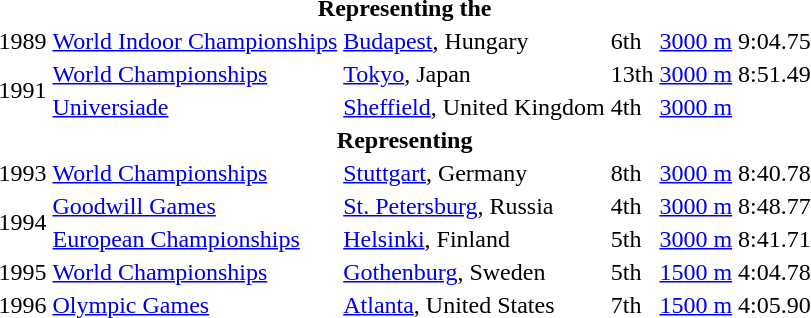<table>
<tr>
<th colspan="6">Representing the </th>
</tr>
<tr>
<td>1989</td>
<td><a href='#'>World Indoor Championships</a></td>
<td><a href='#'>Budapest</a>, Hungary</td>
<td>6th</td>
<td><a href='#'>3000 m</a></td>
<td>9:04.75</td>
</tr>
<tr>
<td rowspan=2>1991</td>
<td><a href='#'>World Championships</a></td>
<td><a href='#'>Tokyo</a>, Japan</td>
<td>13th</td>
<td><a href='#'>3000 m</a></td>
<td>8:51.49</td>
</tr>
<tr>
<td><a href='#'>Universiade</a></td>
<td><a href='#'>Sheffield</a>, United Kingdom</td>
<td>4th</td>
<td><a href='#'>3000 m</a></td>
<td></td>
</tr>
<tr>
<th colspan="6">Representing </th>
</tr>
<tr>
<td>1993</td>
<td><a href='#'>World Championships</a></td>
<td><a href='#'>Stuttgart</a>, Germany</td>
<td>8th</td>
<td><a href='#'>3000 m</a></td>
<td>8:40.78</td>
</tr>
<tr>
<td rowspan=2>1994</td>
<td><a href='#'>Goodwill Games</a></td>
<td><a href='#'>St. Petersburg</a>, Russia</td>
<td>4th</td>
<td><a href='#'>3000 m</a></td>
<td>8:48.77</td>
</tr>
<tr>
<td><a href='#'>European Championships</a></td>
<td><a href='#'>Helsinki</a>, Finland</td>
<td>5th</td>
<td><a href='#'>3000 m</a></td>
<td>8:41.71</td>
</tr>
<tr>
<td>1995</td>
<td><a href='#'>World Championships</a></td>
<td><a href='#'>Gothenburg</a>, Sweden</td>
<td>5th</td>
<td><a href='#'>1500 m</a></td>
<td>4:04.78</td>
</tr>
<tr>
<td>1996</td>
<td><a href='#'>Olympic Games</a></td>
<td><a href='#'>Atlanta</a>, United States</td>
<td>7th</td>
<td><a href='#'>1500 m</a></td>
<td>4:05.90</td>
</tr>
</table>
